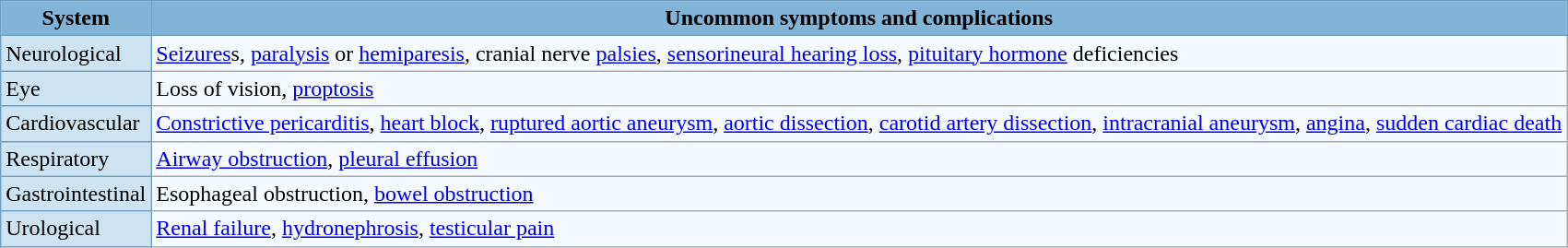<table class="wikitable" style="background:#F4FAFF;">
<tr>
<th style="background:#82B4D8; border-color: #729FBF;">System</th>
<th style="background:#82B4D8; border-color: #729FBF;">Uncommon symptoms and complications</th>
</tr>
<tr>
<td style="background:#CDE3F2; border-color: #729FBF;">Neurological</td>
<td><a href='#'>Seizures</a>s, <a href='#'>paralysis</a> or <a href='#'>hemiparesis</a>, cranial nerve <a href='#'>palsies</a>, <a href='#'>sensorineural hearing loss</a>, <a href='#'>pituitary hormone</a> deficiencies</td>
</tr>
<tr>
<td style="background:#CDE3F2; border-color: #729FBF;">Eye</td>
<td>Loss of vision, <a href='#'>proptosis</a></td>
</tr>
<tr>
<td style="background:#CDE3F2; border-color: #729FBF;">Cardiovascular</td>
<td><a href='#'>Constrictive pericarditis</a>, <a href='#'>heart block</a>, <a href='#'>ruptured aortic aneurysm</a>, <a href='#'>aortic dissection</a>, <a href='#'>carotid artery dissection</a>, <a href='#'>intracranial aneurysm</a>, <a href='#'>angina</a>, <a href='#'>sudden cardiac death</a></td>
</tr>
<tr>
<td style="background:#CDE3F2; border-color: #729FBF;">Respiratory</td>
<td><a href='#'>Airway obstruction</a>, <a href='#'>pleural effusion</a></td>
</tr>
<tr>
<td style="background:#CDE3F2; border-color: #729FBF;">Gastrointestinal</td>
<td>Esophageal obstruction, <a href='#'>bowel obstruction</a></td>
</tr>
<tr>
<td style="background:#CDE3F2; border-color: #729FBF;">Urological</td>
<td><a href='#'>Renal failure</a>, <a href='#'>hydronephrosis</a>, <a href='#'>testicular pain</a></td>
</tr>
</table>
